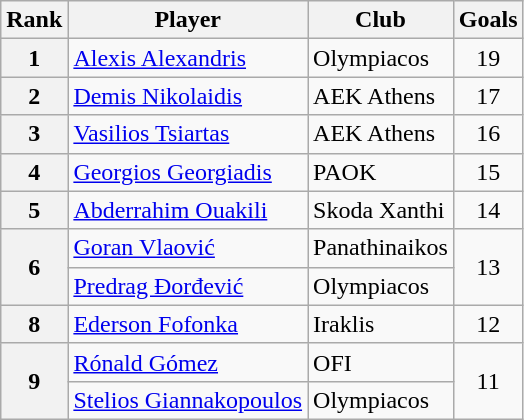<table class="wikitable" style="text-align:center">
<tr>
<th>Rank</th>
<th>Player</th>
<th>Club</th>
<th>Goals</th>
</tr>
<tr>
<th>1</th>
<td align="left"> <a href='#'>Alexis Alexandris</a></td>
<td align="left">Olympiacos</td>
<td>19</td>
</tr>
<tr>
<th>2</th>
<td align="left"> <a href='#'>Demis Nikolaidis</a></td>
<td align="left">AEK Athens</td>
<td>17</td>
</tr>
<tr>
<th>3</th>
<td align="left"> <a href='#'>Vasilios Tsiartas</a></td>
<td align="left">AEK Athens</td>
<td>16</td>
</tr>
<tr>
<th>4</th>
<td align="left"> <a href='#'>Georgios Georgiadis</a></td>
<td align="left">PAOK</td>
<td>15</td>
</tr>
<tr>
<th>5</th>
<td align="left"> <a href='#'>Abderrahim Ouakili</a></td>
<td align="left">Skoda Xanthi</td>
<td>14</td>
</tr>
<tr>
<th rowspan="2">6</th>
<td align="left"> <a href='#'>Goran Vlaović</a></td>
<td align="left">Panathinaikos</td>
<td rowspan="2">13</td>
</tr>
<tr>
<td align="left"> <a href='#'>Predrag Đorđević</a></td>
<td align="left">Olympiacos</td>
</tr>
<tr>
<th>8</th>
<td align="left"> <a href='#'>Ederson Fofonka</a></td>
<td align="left">Iraklis</td>
<td>12</td>
</tr>
<tr>
<th rowspan="2">9</th>
<td align="left"> <a href='#'>Rónald Gómez</a></td>
<td align="left">OFI</td>
<td rowspan="2">11</td>
</tr>
<tr>
<td align="left"> <a href='#'>Stelios Giannakopoulos</a></td>
<td align="left">Olympiacos</td>
</tr>
</table>
